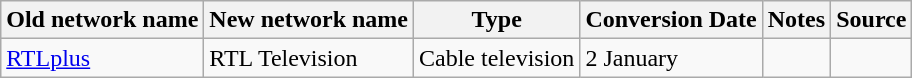<table class="wikitable">
<tr>
<th>Old network name</th>
<th>New network name</th>
<th>Type</th>
<th>Conversion Date</th>
<th>Notes</th>
<th>Source</th>
</tr>
<tr>
<td><a href='#'>RTLplus</a></td>
<td>RTL Television</td>
<td>Cable television</td>
<td>2 January</td>
<td></td>
<td></td>
</tr>
</table>
